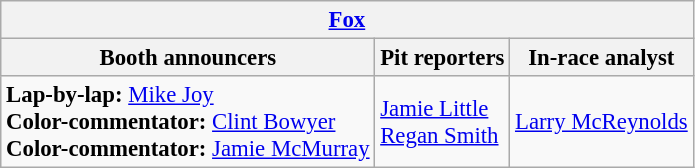<table class="wikitable" style="font-size: 95%">
<tr>
<th colspan="3"><a href='#'>Fox</a></th>
</tr>
<tr>
<th>Booth announcers</th>
<th>Pit reporters</th>
<th>In-race analyst</th>
</tr>
<tr>
<td><strong>Lap-by-lap:</strong> <a href='#'>Mike Joy</a><br><strong>Color-commentator:</strong> <a href='#'>Clint Bowyer</a><br><strong>Color-commentator:</strong> <a href='#'>Jamie McMurray</a></td>
<td><a href='#'>Jamie Little</a><br><a href='#'>Regan Smith</a></td>
<td><a href='#'>Larry McReynolds</a></td>
</tr>
</table>
